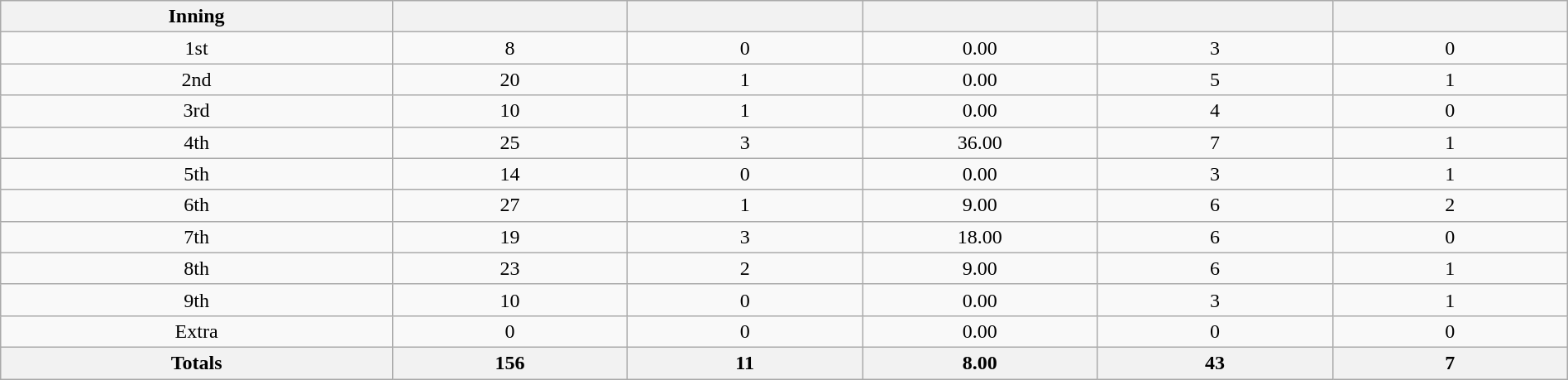<table class="wikitable sortable" style="width:100%;text-align:center;">
<tr>
<th width="25%">Inning</th>
<th width="15%" data-sort-type="number"></th>
<th width="15%"></th>
<th width="15%"></th>
<th width="15%"></th>
<th width="15%"></th>
</tr>
<tr>
<td>1st</td>
<td>8</td>
<td>0</td>
<td>0.00</td>
<td>3</td>
<td>0</td>
</tr>
<tr>
<td>2nd</td>
<td>20</td>
<td>1</td>
<td>0.00</td>
<td>5</td>
<td>1</td>
</tr>
<tr>
<td>3rd</td>
<td>10</td>
<td>1</td>
<td>0.00</td>
<td>4</td>
<td>0</td>
</tr>
<tr>
<td>4th</td>
<td>25</td>
<td>3</td>
<td>36.00</td>
<td>7</td>
<td>1</td>
</tr>
<tr>
<td>5th</td>
<td>14</td>
<td>0</td>
<td>0.00</td>
<td>3</td>
<td>1</td>
</tr>
<tr>
<td>6th</td>
<td>27</td>
<td>1</td>
<td>9.00</td>
<td>6</td>
<td>2</td>
</tr>
<tr>
<td>7th</td>
<td>19</td>
<td>3</td>
<td>18.00</td>
<td>6</td>
<td>0</td>
</tr>
<tr>
<td>8th</td>
<td>23</td>
<td>2</td>
<td>9.00</td>
<td>6</td>
<td>1</td>
</tr>
<tr>
<td>9th</td>
<td>10</td>
<td>0</td>
<td>0.00</td>
<td>3</td>
<td>1</td>
</tr>
<tr>
<td>Extra</td>
<td>0</td>
<td>0</td>
<td>0.00</td>
<td>0</td>
<td>0</td>
</tr>
<tr>
<th>Totals</th>
<th>156</th>
<th>11</th>
<th>8.00</th>
<th>43</th>
<th>7</th>
</tr>
</table>
